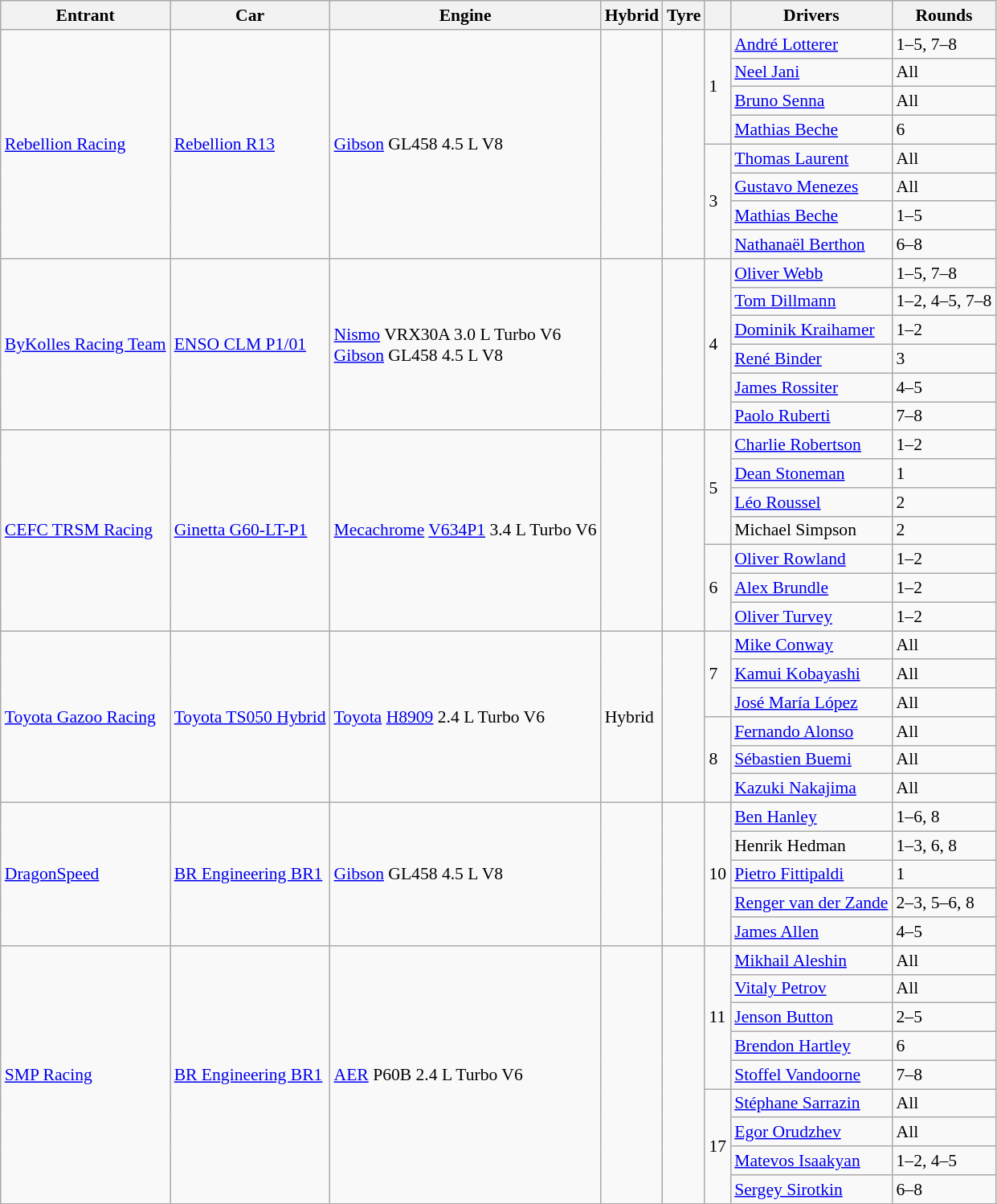<table class="wikitable" style="font-size: 90%">
<tr>
<th>Entrant</th>
<th>Car</th>
<th>Engine</th>
<th>Hybrid</th>
<th>Tyre</th>
<th></th>
<th>Drivers</th>
<th>Rounds</th>
</tr>
<tr>
<td rowspan=8> <a href='#'>Rebellion Racing</a></td>
<td rowspan=8><a href='#'>Rebellion R13</a></td>
<td rowspan=8><a href='#'>Gibson</a> GL458 4.5 L V8</td>
<td rowspan=8></td>
<td rowspan=8></td>
<td rowspan=4>1</td>
<td> <a href='#'>André Lotterer</a></td>
<td>1–5, 7–8</td>
</tr>
<tr>
<td> <a href='#'>Neel Jani</a></td>
<td>All</td>
</tr>
<tr>
<td> <a href='#'>Bruno Senna</a></td>
<td>All</td>
</tr>
<tr>
<td> <a href='#'>Mathias Beche</a></td>
<td>6</td>
</tr>
<tr>
<td rowspan=4>3</td>
<td> <a href='#'>Thomas Laurent</a></td>
<td>All</td>
</tr>
<tr>
<td> <a href='#'>Gustavo Menezes</a></td>
<td>All</td>
</tr>
<tr>
<td> <a href='#'>Mathias Beche</a></td>
<td>1–5</td>
</tr>
<tr>
<td> <a href='#'>Nathanaël Berthon</a></td>
<td>6–8</td>
</tr>
<tr>
<td rowspan=6> <a href='#'>ByKolles Racing Team</a></td>
<td rowspan=6><a href='#'>ENSO CLM P1/01</a></td>
<td rowspan=6><a href='#'>Nismo</a> VRX30A 3.0 L Turbo V6<br><a href='#'>Gibson</a> GL458 4.5 L V8</td>
<td rowspan=6></td>
<td rowspan=6></td>
<td rowspan=6>4</td>
<td> <a href='#'>Oliver Webb</a></td>
<td>1–5, 7–8</td>
</tr>
<tr>
<td> <a href='#'>Tom Dillmann</a></td>
<td>1–2, 4–5, 7–8</td>
</tr>
<tr>
<td> <a href='#'>Dominik Kraihamer</a></td>
<td>1–2</td>
</tr>
<tr>
<td> <a href='#'>René Binder</a></td>
<td>3</td>
</tr>
<tr>
<td> <a href='#'>James Rossiter</a></td>
<td>4–5</td>
</tr>
<tr>
<td> <a href='#'>Paolo Ruberti</a></td>
<td>7–8</td>
</tr>
<tr>
<td rowspan=7> <a href='#'>CEFC TRSM Racing</a></td>
<td rowspan=7><a href='#'>Ginetta G60-LT-P1</a></td>
<td rowspan=7><a href='#'>Mecachrome</a> <a href='#'>V634P1</a> 3.4 L Turbo V6<br></td>
<td rowspan=7></td>
<td rowspan=7></td>
<td rowspan=4>5</td>
<td> <a href='#'>Charlie Robertson</a></td>
<td>1–2</td>
</tr>
<tr>
<td> <a href='#'>Dean Stoneman</a></td>
<td>1</td>
</tr>
<tr>
<td> <a href='#'>Léo Roussel</a></td>
<td>2</td>
</tr>
<tr>
<td> Michael Simpson</td>
<td>2</td>
</tr>
<tr>
<td rowspan=3>6</td>
<td> <a href='#'>Oliver Rowland</a></td>
<td>1–2</td>
</tr>
<tr>
<td> <a href='#'>Alex Brundle</a></td>
<td>1–2</td>
</tr>
<tr>
<td> <a href='#'>Oliver Turvey</a></td>
<td>1–2</td>
</tr>
<tr>
<td rowspan=6> <a href='#'>Toyota Gazoo Racing</a></td>
<td rowspan=6><a href='#'>Toyota TS050 Hybrid</a></td>
<td rowspan=6><a href='#'>Toyota</a> <a href='#'>H8909</a> 2.4 L Turbo V6</td>
<td rowspan=6>Hybrid</td>
<td rowspan=6></td>
<td rowspan=3>7</td>
<td> <a href='#'>Mike Conway</a></td>
<td>All</td>
</tr>
<tr>
<td> <a href='#'>Kamui Kobayashi</a></td>
<td>All</td>
</tr>
<tr>
<td> <a href='#'>José María López</a></td>
<td>All</td>
</tr>
<tr>
<td rowspan=3>8</td>
<td> <a href='#'>Fernando Alonso</a></td>
<td>All</td>
</tr>
<tr>
<td> <a href='#'>Sébastien Buemi</a></td>
<td>All</td>
</tr>
<tr>
<td> <a href='#'>Kazuki Nakajima</a></td>
<td>All</td>
</tr>
<tr>
<td rowspan=5> <a href='#'>DragonSpeed</a></td>
<td rowspan=5><a href='#'>BR Engineering BR1</a></td>
<td rowspan=5><a href='#'>Gibson</a> GL458 4.5 L V8</td>
<td rowspan=5></td>
<td rowspan=5></td>
<td rowspan=5>10</td>
<td> <a href='#'>Ben Hanley</a></td>
<td>1–6, 8</td>
</tr>
<tr>
<td> Henrik Hedman</td>
<td>1–3, 6, 8</td>
</tr>
<tr>
<td> <a href='#'>Pietro Fittipaldi</a></td>
<td>1</td>
</tr>
<tr>
<td> <a href='#'>Renger van der Zande</a></td>
<td>2–3, 5–6, 8</td>
</tr>
<tr>
<td> <a href='#'>James Allen</a></td>
<td>4–5</td>
</tr>
<tr>
<td rowspan=9> <a href='#'>SMP Racing</a></td>
<td rowspan=9><a href='#'>BR Engineering BR1</a></td>
<td rowspan=9><a href='#'>AER</a> P60B 2.4 L Turbo V6</td>
<td rowspan=9></td>
<td rowspan=9></td>
<td rowspan=5>11</td>
<td> <a href='#'>Mikhail Aleshin</a></td>
<td>All</td>
</tr>
<tr>
<td> <a href='#'>Vitaly Petrov</a></td>
<td>All</td>
</tr>
<tr>
<td> <a href='#'>Jenson Button</a></td>
<td>2–5</td>
</tr>
<tr>
<td> <a href='#'>Brendon Hartley</a></td>
<td>6</td>
</tr>
<tr>
<td> <a href='#'>Stoffel Vandoorne</a></td>
<td>7–8</td>
</tr>
<tr>
<td rowspan=4>17</td>
<td> <a href='#'>Stéphane Sarrazin</a></td>
<td>All</td>
</tr>
<tr>
<td> <a href='#'>Egor Orudzhev</a></td>
<td>All</td>
</tr>
<tr>
<td> <a href='#'>Matevos Isaakyan</a></td>
<td>1–2, 4–5</td>
</tr>
<tr>
<td> <a href='#'>Sergey Sirotkin</a></td>
<td>6–8</td>
</tr>
<tr>
</tr>
</table>
